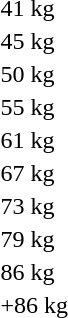<table>
<tr>
<td>41 kg<br></td>
<td></td>
<td nowrap></td>
<td nowrap></td>
</tr>
<tr>
<td>45 kg<br></td>
<td></td>
<td></td>
<td></td>
</tr>
<tr>
<td>50 kg<br></td>
<td></td>
<td></td>
<td></td>
</tr>
<tr>
<td>55 kg<br></td>
<td></td>
<td></td>
<td></td>
</tr>
<tr>
<td>61 kg<br></td>
<td></td>
<td></td>
<td></td>
</tr>
<tr>
<td>67 kg<br></td>
<td></td>
<td></td>
<td></td>
</tr>
<tr>
<td>73 kg<br></td>
<td></td>
<td></td>
<td></td>
</tr>
<tr>
<td>79 kg<br></td>
<td></td>
<td></td>
<td></td>
</tr>
<tr>
<td>86 kg<br></td>
<td nowrap></td>
<td></td>
<td></td>
</tr>
<tr>
<td>+86 kg<br></td>
<td></td>
<td></td>
<td></td>
</tr>
</table>
